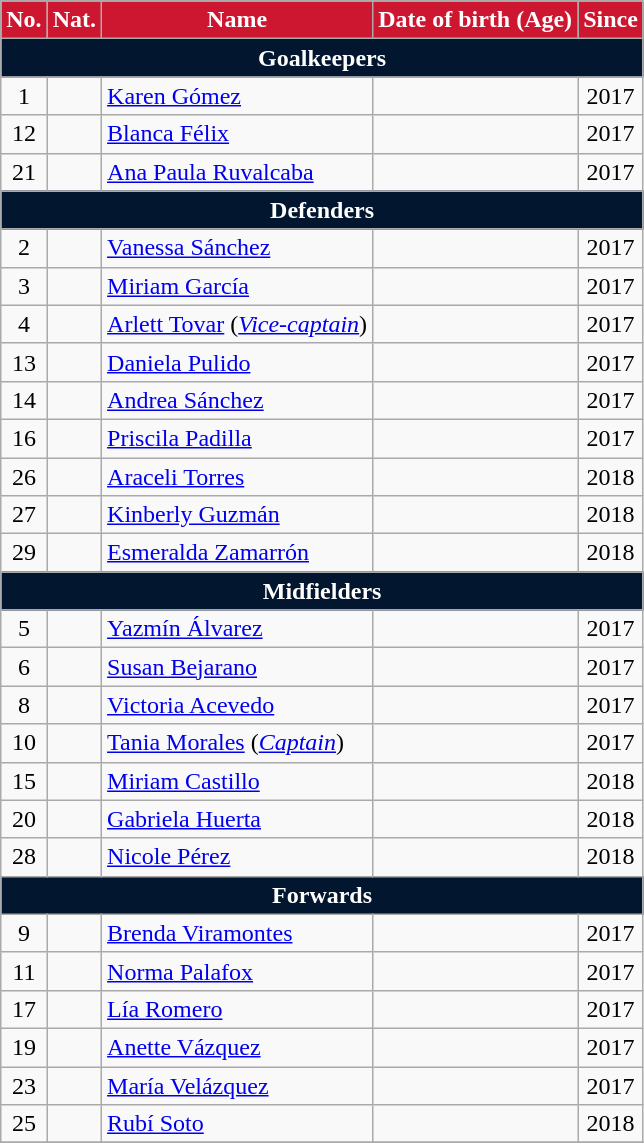<table class="wikitable" style="text-align:center; font-size:100%;">
<tr>
<th style=background-color:#CD1731;color:#FFFFFF>No.</th>
<th style=background-color:#CD1731;color:#FFFFFF>Nat.</th>
<th style=background-color:#CD1731;color:#FFFFFF>Name</th>
<th style=background-color:#CD1731;color:#FFFFFF>Date of birth (Age)</th>
<th style=background-color:#CD1731;color:#FFFFFF>Since</th>
</tr>
<tr>
<th colspan="5" style="background:#02172F; color:#FFFFFF; text-align:center;">Goalkeepers</th>
</tr>
<tr>
<td>1</td>
<td></td>
<td align=left><a href='#'>Karen Gómez</a></td>
<td></td>
<td>2017</td>
</tr>
<tr>
<td>12</td>
<td></td>
<td align=left><a href='#'>Blanca Félix</a></td>
<td></td>
<td>2017</td>
</tr>
<tr>
<td>21</td>
<td></td>
<td align=left><a href='#'>Ana Paula Ruvalcaba</a></td>
<td></td>
<td>2017</td>
</tr>
<tr>
<th colspan="5" style="background:#02172F; color:#FFFFFF; text-align:center;">Defenders</th>
</tr>
<tr>
<td>2</td>
<td></td>
<td align=left><a href='#'>Vanessa Sánchez</a></td>
<td></td>
<td>2017</td>
</tr>
<tr>
<td>3</td>
<td></td>
<td align=left><a href='#'>Miriam García</a></td>
<td></td>
<td>2017</td>
</tr>
<tr>
<td>4</td>
<td></td>
<td align=left><a href='#'>Arlett Tovar</a> (<em><a href='#'>Vice-captain</a></em>)</td>
<td></td>
<td>2017</td>
</tr>
<tr>
<td>13</td>
<td></td>
<td align=left><a href='#'>Daniela Pulido</a></td>
<td></td>
<td>2017</td>
</tr>
<tr>
<td>14</td>
<td></td>
<td align=left><a href='#'>Andrea Sánchez</a></td>
<td></td>
<td>2017</td>
</tr>
<tr>
<td>16</td>
<td></td>
<td align=left><a href='#'>Priscila Padilla</a></td>
<td></td>
<td>2017</td>
</tr>
<tr>
<td>26</td>
<td></td>
<td align=left><a href='#'>Araceli Torres</a></td>
<td></td>
<td>2018</td>
</tr>
<tr>
<td>27</td>
<td></td>
<td align=left><a href='#'>Kinberly Guzmán</a></td>
<td></td>
<td>2018</td>
</tr>
<tr>
<td>29</td>
<td></td>
<td align=left><a href='#'>Esmeralda Zamarrón</a></td>
<td></td>
<td>2018</td>
</tr>
<tr>
<th colspan="5" style="background:#02172F; color:#FFFFFF; text-align:center;">Midfielders</th>
</tr>
<tr>
<td>5</td>
<td></td>
<td align=left><a href='#'>Yazmín Álvarez</a></td>
<td></td>
<td>2017</td>
</tr>
<tr>
<td>6</td>
<td></td>
<td align=left><a href='#'>Susan Bejarano</a></td>
<td></td>
<td>2017</td>
</tr>
<tr>
<td>8</td>
<td></td>
<td align=left><a href='#'>Victoria Acevedo</a></td>
<td></td>
<td>2017</td>
</tr>
<tr>
<td>10</td>
<td></td>
<td align=left><a href='#'>Tania Morales</a> (<em><a href='#'>Captain</a></em>)</td>
<td></td>
<td>2017</td>
</tr>
<tr>
<td>15</td>
<td></td>
<td align=left><a href='#'>Miriam Castillo</a></td>
<td></td>
<td>2018</td>
</tr>
<tr>
<td>20</td>
<td></td>
<td align=left><a href='#'>Gabriela Huerta</a></td>
<td></td>
<td>2018</td>
</tr>
<tr>
<td>28</td>
<td></td>
<td align=left><a href='#'>Nicole Pérez</a></td>
<td></td>
<td>2018</td>
</tr>
<tr>
<th colspan="5" style="background:#02172F; color:#FFFFFF; text-align:center;">Forwards</th>
</tr>
<tr>
<td>9</td>
<td></td>
<td align=left><a href='#'>Brenda Viramontes</a></td>
<td></td>
<td>2017</td>
</tr>
<tr>
<td>11</td>
<td></td>
<td align=left><a href='#'>Norma Palafox</a></td>
<td></td>
<td>2017</td>
</tr>
<tr>
<td>17</td>
<td></td>
<td align=left><a href='#'>Lía Romero</a></td>
<td></td>
<td>2017</td>
</tr>
<tr>
<td>19</td>
<td></td>
<td align=left><a href='#'>Anette Vázquez</a></td>
<td></td>
<td>2017</td>
</tr>
<tr>
<td>23</td>
<td></td>
<td align=left><a href='#'>María Velázquez</a></td>
<td></td>
<td>2017</td>
</tr>
<tr>
<td>25</td>
<td></td>
<td align=left><a href='#'>Rubí Soto</a></td>
<td></td>
<td>2018</td>
</tr>
<tr>
</tr>
</table>
